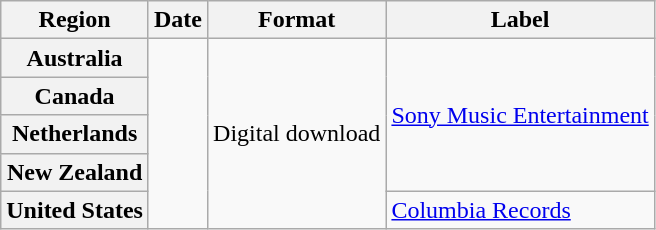<table class="wikitable plainrowheaders">
<tr>
<th scope="col">Region</th>
<th>Date</th>
<th>Format</th>
<th>Label</th>
</tr>
<tr>
<th scope="row">Australia</th>
<td rowspan="5"></td>
<td rowspan="5">Digital download</td>
<td rowspan="4"><a href='#'>Sony Music Entertainment</a></td>
</tr>
<tr>
<th scope="row">Canada</th>
</tr>
<tr>
<th scope="row">Netherlands</th>
</tr>
<tr>
<th scope="row">New Zealand</th>
</tr>
<tr>
<th scope="row">United States</th>
<td><a href='#'>Columbia Records</a></td>
</tr>
</table>
